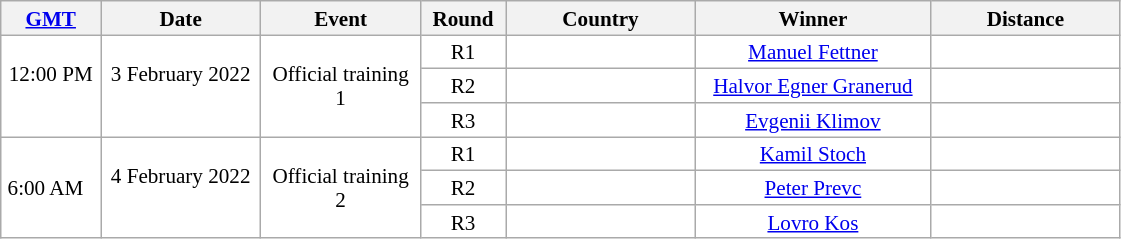<table class="wikitable" style="background:#fff; font-size:88%; text-align:center; line-height:16px; border:grey solid 1px; border-collapse:collapse;">
<tr>
<th width=60><a href='#'>GMT</a></th>
<th width=100>Date</th>
<th width=100>Event</th>
<th width=50>Round</th>
<th width=120>Country</th>
<th width=150>Winner</th>
<th width=120>Distance</th>
</tr>
<tr>
<td rowspan=3>12:00 PM  </td>
<td rowspan=3>3 February 2022  </td>
<td rowspan=3>Official training 1</td>
<td>R1</td>
<td></td>
<td><a href='#'>Manuel Fettner</a></td>
<td>  </td>
</tr>
<tr>
<td>R2</td>
<td></td>
<td><a href='#'>Halvor Egner Granerud</a></td>
<td>  </td>
</tr>
<tr>
<td>R3</td>
<td></td>
<td><a href='#'>Evgenii Klimov</a></td>
<td>  </td>
</tr>
<tr>
<td rowspan=3>6:00 AM  </td>
<td rowspan=3>4 February 2022  </td>
<td rowspan=3>Official training 2</td>
<td>R1</td>
<td></td>
<td><a href='#'>Kamil Stoch</a></td>
<td>  </td>
</tr>
<tr>
<td>R2</td>
<td></td>
<td><a href='#'>Peter Prevc</a></td>
<td>  </td>
</tr>
<tr>
<td>R3</td>
<td></td>
<td><a href='#'>Lovro Kos</a></td>
<td>  </td>
</tr>
</table>
